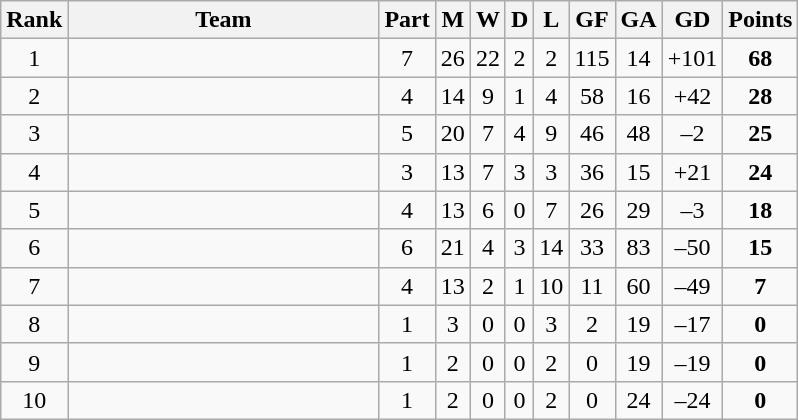<table class="wikitable sortable" style="text-align:center;">
<tr>
<th>Rank</th>
<th width=200>Team</th>
<th>Part</th>
<th>M</th>
<th>W</th>
<th>D</th>
<th>L</th>
<th>GF</th>
<th>GA</th>
<th>GD</th>
<th>Points</th>
</tr>
<tr>
<td>1</td>
<td align=left></td>
<td>7</td>
<td>26</td>
<td>22</td>
<td>2</td>
<td>2</td>
<td>115</td>
<td>14</td>
<td>+101</td>
<td><strong>68</strong></td>
</tr>
<tr>
<td>2</td>
<td align=left></td>
<td>4</td>
<td>14</td>
<td>9</td>
<td>1</td>
<td>4</td>
<td>58</td>
<td>16</td>
<td>+42</td>
<td><strong>28</strong></td>
</tr>
<tr>
<td>3</td>
<td align=left></td>
<td>5</td>
<td>20</td>
<td>7</td>
<td>4</td>
<td>9</td>
<td>46</td>
<td>48</td>
<td>–2</td>
<td><strong>25</strong></td>
</tr>
<tr>
<td>4</td>
<td align=left></td>
<td>3</td>
<td>13</td>
<td>7</td>
<td>3</td>
<td>3</td>
<td>36</td>
<td>15</td>
<td>+21</td>
<td><strong>24</strong></td>
</tr>
<tr>
<td>5</td>
<td align=left></td>
<td>4</td>
<td>13</td>
<td>6</td>
<td>0</td>
<td>7</td>
<td>26</td>
<td>29</td>
<td>–3</td>
<td><strong>18</strong></td>
</tr>
<tr>
<td>6</td>
<td align=left></td>
<td>6</td>
<td>21</td>
<td>4</td>
<td>3</td>
<td>14</td>
<td>33</td>
<td>83</td>
<td>–50</td>
<td><strong>15</strong></td>
</tr>
<tr>
<td>7</td>
<td align=left></td>
<td>4</td>
<td>13</td>
<td>2</td>
<td>1</td>
<td>10</td>
<td>11</td>
<td>60</td>
<td>–49</td>
<td><strong>7</strong></td>
</tr>
<tr>
<td>8</td>
<td align=left></td>
<td>1</td>
<td>3</td>
<td>0</td>
<td>0</td>
<td>3</td>
<td>2</td>
<td>19</td>
<td>–17</td>
<td><strong>0</strong></td>
</tr>
<tr>
<td>9</td>
<td align=left></td>
<td>1</td>
<td>2</td>
<td>0</td>
<td>0</td>
<td>2</td>
<td>0</td>
<td>19</td>
<td>–19</td>
<td><strong>0</strong></td>
</tr>
<tr>
<td>10</td>
<td align=left></td>
<td>1</td>
<td>2</td>
<td>0</td>
<td>0</td>
<td>2</td>
<td>0</td>
<td>24</td>
<td>–24</td>
<td><strong>0</strong></td>
</tr>
</table>
